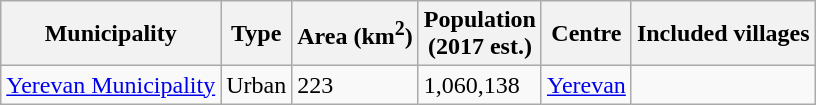<table class="wikitable sortable">
<tr>
<th>Municipality</th>
<th>Type</th>
<th>Area (km<sup>2</sup>)</th>
<th>Population<br>(2017 est.)</th>
<th>Centre</th>
<th>Included villages</th>
</tr>
<tr>
<td><a href='#'>Yerevan Municipality</a></td>
<td>Urban</td>
<td>223</td>
<td>1,060,138</td>
<td><a href='#'>Yerevan</a></td>
<td></td>
</tr>
</table>
